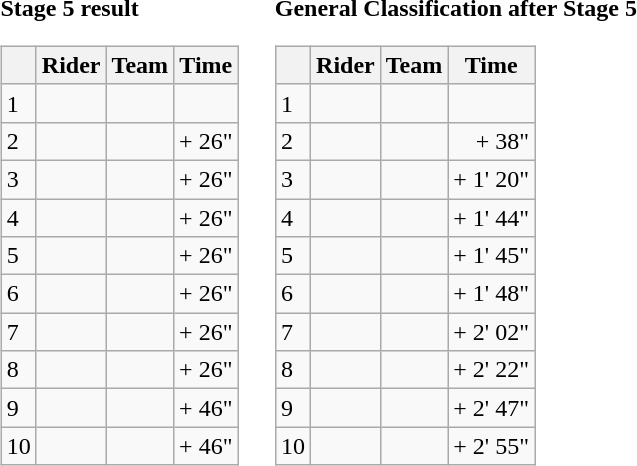<table>
<tr>
<td><strong>Stage 5 result</strong><br><table class="wikitable">
<tr>
<th></th>
<th>Rider</th>
<th>Team</th>
<th>Time</th>
</tr>
<tr>
<td>1</td>
<td></td>
<td></td>
<td align="right"></td>
</tr>
<tr>
<td>2</td>
<td></td>
<td></td>
<td align="right">+ 26"</td>
</tr>
<tr>
<td>3</td>
<td></td>
<td></td>
<td align="right">+ 26"</td>
</tr>
<tr>
<td>4</td>
<td></td>
<td></td>
<td align="right">+ 26"</td>
</tr>
<tr>
<td>5</td>
<td></td>
<td></td>
<td align="right">+ 26"</td>
</tr>
<tr>
<td>6</td>
<td></td>
<td></td>
<td align="right">+ 26"</td>
</tr>
<tr>
<td>7</td>
<td></td>
<td></td>
<td align="right">+ 26"</td>
</tr>
<tr>
<td>8</td>
<td></td>
<td></td>
<td align="right">+ 26"</td>
</tr>
<tr>
<td>9</td>
<td></td>
<td></td>
<td align="right">+ 46"</td>
</tr>
<tr>
<td>10</td>
<td></td>
<td></td>
<td align="right">+ 46"</td>
</tr>
</table>
</td>
<td></td>
<td><strong>General Classification after Stage 5</strong><br><table class="wikitable">
<tr>
<th></th>
<th>Rider</th>
<th>Team</th>
<th>Time</th>
</tr>
<tr>
<td>1</td>
<td> </td>
<td></td>
<td align="right"></td>
</tr>
<tr>
<td>2</td>
<td></td>
<td></td>
<td align="right">+ 38"</td>
</tr>
<tr>
<td>3</td>
<td></td>
<td></td>
<td align="right">+ 1' 20"</td>
</tr>
<tr>
<td>4</td>
<td></td>
<td></td>
<td align="right">+ 1' 44"</td>
</tr>
<tr>
<td>5</td>
<td> </td>
<td></td>
<td align="right">+ 1' 45"</td>
</tr>
<tr>
<td>6</td>
<td></td>
<td></td>
<td align="right">+ 1' 48"</td>
</tr>
<tr>
<td>7</td>
<td></td>
<td></td>
<td align="right">+ 2' 02"</td>
</tr>
<tr>
<td>8</td>
<td></td>
<td></td>
<td align="right">+ 2' 22"</td>
</tr>
<tr>
<td>9</td>
<td></td>
<td></td>
<td align="right">+ 2' 47"</td>
</tr>
<tr>
<td>10</td>
<td></td>
<td></td>
<td align="right">+ 2' 55"</td>
</tr>
</table>
</td>
</tr>
</table>
